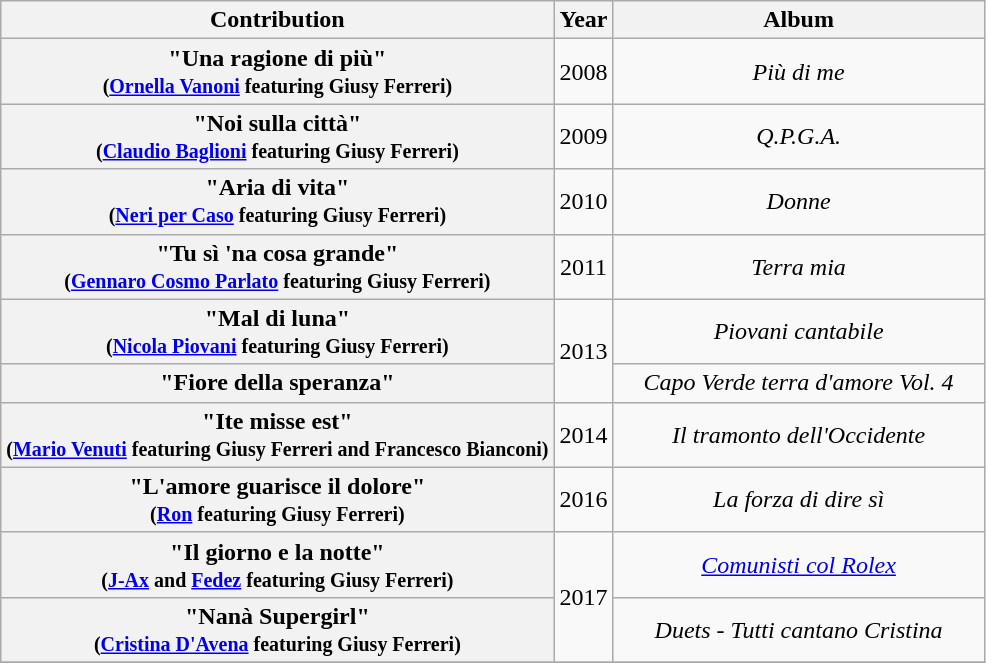<table class="wikitable plainrowheaders" style="text-align:center;" border="1">
<tr>
<th scope="col">Contribution</th>
<th scope="col">Year</th>
<th scope="col" style="width:15em;">Album</th>
</tr>
<tr>
<th scope="row">"Una ragione di più"<br><small>(<a href='#'>Ornella Vanoni</a> featuring Giusy Ferreri)</small></th>
<td>2008</td>
<td><em>Più di me</em></td>
</tr>
<tr>
<th scope="row">"Noi sulla città"<br><small>(<a href='#'>Claudio Baglioni</a> featuring Giusy Ferreri)</small></th>
<td>2009</td>
<td><em>Q.P.G.A.</em></td>
</tr>
<tr>
<th scope="row">"Aria di vita"<br><small>(<a href='#'>Neri per Caso</a> featuring Giusy Ferreri)</small></th>
<td>2010</td>
<td><em>Donne</em></td>
</tr>
<tr>
<th scope="row">"Tu sì 'na cosa grande"<br><small>(<a href='#'>Gennaro Cosmo Parlato</a> featuring Giusy Ferreri)</small></th>
<td>2011</td>
<td><em>Terra mia</em></td>
</tr>
<tr>
<th scope="row">"Mal di luna"<br><small>(<a href='#'>Nicola Piovani</a> featuring Giusy Ferreri)</small></th>
<td rowspan="2">2013</td>
<td><em>Piovani cantabile</em></td>
</tr>
<tr>
<th scope="row">"Fiore della speranza"</th>
<td><em>Capo Verde terra d'amore Vol. 4</em></td>
</tr>
<tr>
<th scope="row">"Ite misse est"<br><small>(<a href='#'>Mario Venuti</a> featuring Giusy Ferreri and Francesco Bianconi)</small></th>
<td>2014</td>
<td><em>Il tramonto dell'Occidente</em></td>
</tr>
<tr>
<th scope="row">"L'amore guarisce il dolore"<br><small>(<a href='#'>Ron</a> featuring Giusy Ferreri)</small></th>
<td>2016</td>
<td><em>La forza di dire sì</em></td>
</tr>
<tr>
<th scope="row">"Il giorno e la notte"<br><small>(<a href='#'>J-Ax</a> and <a href='#'>Fedez</a> featuring Giusy Ferreri)</small></th>
<td rowspan="2">2017</td>
<td><em><a href='#'>Comunisti col Rolex</a></em></td>
</tr>
<tr>
<th scope="row">"Nanà Supergirl"<br><small>(<a href='#'>Cristina D'Avena</a> featuring Giusy Ferreri)</small></th>
<td><em>Duets - Tutti cantano Cristina</em></td>
</tr>
<tr>
</tr>
</table>
